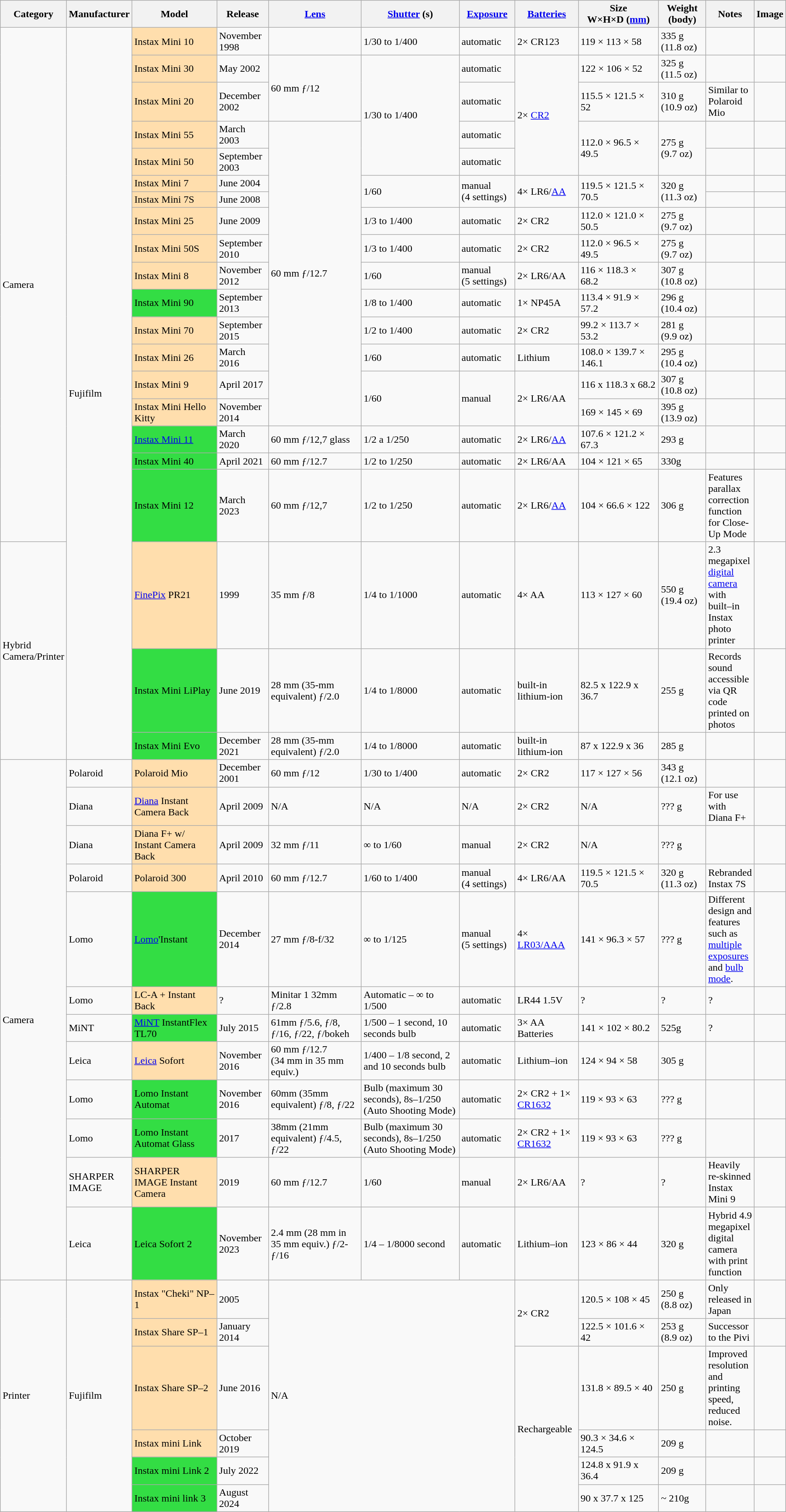<table class="wikitable sortable">
<tr>
<th>Category</th>
<th>Manufacturer</th>
<th style="width:10em">Model</th>
<th style="width:5em">Release</th>
<th style="width:12em"><a href='#'>Lens</a></th>
<th style="width:13em"><a href='#'>Shutter</a> (s)</th>
<th style="width:5.9em"><a href='#'>Exposure</a></th>
<th style="width:6.1em"><a href='#'>Batteries</a></th>
<th style="width:10.5em">Size<br>W×H×D (<a href='#'>mm</a>)</th>
<th style="width:4.7em">Weight <br>(body)</th>
<th>Notes</th>
<th>Image</th>
</tr>
<tr>
<td rowspan="18">Camera</td>
<td rowspan="21">Fujifilm</td>
<td style="background:#ffdead" !>Instax Mini 10</td>
<td>November 1998</td>
<td></td>
<td>1/30 to 1/400</td>
<td>automatic</td>
<td>2× CR123</td>
<td>119 × 113 × 58</td>
<td>335 g (11.8 oz)</td>
<td></td>
<td></td>
</tr>
<tr>
<td style="background:#ffdead" !>Instax Mini 30</td>
<td>May 2002</td>
<td rowspan="2">60 mm ƒ/12</td>
<td rowspan="4">1/30 to 1/400</td>
<td>automatic</td>
<td rowspan="4">2× <a href='#'>CR2</a></td>
<td>122 × 106 × 52</td>
<td>325 g (11.5 oz)</td>
<td></td>
<td></td>
</tr>
<tr>
<td style="background:#ffdead" !>Instax Mini 20</td>
<td>December 2002</td>
<td>automatic</td>
<td>115.5 × 121.5 × 52</td>
<td>310 g (10.9 oz)</td>
<td>Similar to Polaroid Mio</td>
<td></td>
</tr>
<tr>
<td style="background:#ffdead" !>Instax Mini 55</td>
<td>March 2003</td>
<td rowspan="12">60 mm ƒ/12.7</td>
<td>automatic</td>
<td rowspan="2">112.0 × 96.5 × 49.5</td>
<td rowspan="2">275 g (9.7 oz)</td>
<td></td>
<td></td>
</tr>
<tr>
<td style="background:#ffdead" !>Instax Mini 50</td>
<td>September 2003</td>
<td>automatic</td>
<td></td>
<td></td>
</tr>
<tr>
<td style="background:#ffdead" !>Instax Mini 7</td>
<td>June 2004</td>
<td rowspan="2">1/60</td>
<td rowspan="2">manual<br>(4 settings)</td>
<td rowspan="2">4× LR6/<a href='#'>AA</a></td>
<td rowspan="2">119.5 × 121.5 × 70.5</td>
<td rowspan="2">320 g (11.3 oz)</td>
<td></td>
<td></td>
</tr>
<tr>
<td style="background:#ffdead;" !>Instax Mini 7S</td>
<td>June 2008</td>
<td></td>
</tr>
<tr>
<td style="background:#ffdead;" !>Instax Mini 25</td>
<td>June 2009</td>
<td>1/3 to 1/400</td>
<td>automatic</td>
<td>2× CR2</td>
<td>112.0 × 121.0 × 50.5</td>
<td>275 g (9.7 oz)</td>
<td></td>
<td></td>
</tr>
<tr>
<td style="background:#ffdead;" !>Instax Mini 50S</td>
<td>September 2010</td>
<td>1/3 to 1/400</td>
<td>automatic</td>
<td>2× CR2</td>
<td>112.0 × 96.5 × 49.5</td>
<td>275 g (9.7 oz)</td>
<td></td>
<td></td>
</tr>
<tr>
<td style="background:#ffdead" !>Instax Mini 8</td>
<td>November 2012</td>
<td>1/60</td>
<td>manual<br>(5 settings)</td>
<td>2× LR6/AA</td>
<td>116 × 118.3 × 68.2</td>
<td>307 g (10.8 oz)</td>
<td></td>
<td></td>
</tr>
<tr>
<td style="background:#3d4;" !>Instax Mini 90</td>
<td>September 2013</td>
<td>1/8 to 1/400</td>
<td>automatic</td>
<td>1× NP45A</td>
<td>113.4 × 91.9 × 57.2</td>
<td>296 g (10.4 oz)</td>
<td></td>
<td></td>
</tr>
<tr>
<td style="background:#ffdead;" !>Instax Mini 70</td>
<td>September 2015</td>
<td>1/2 to 1/400</td>
<td>automatic</td>
<td>2× CR2</td>
<td>99.2 × 113.7 × 53.2</td>
<td>281 g (9.9 oz)</td>
<td></td>
<td></td>
</tr>
<tr>
<td style="background:#ffdead;">Instax Mini 26</td>
<td>March 2016</td>
<td>1/60</td>
<td>automatic</td>
<td>Lithium</td>
<td>108.0 × 139.7 × 146.1</td>
<td>295 g (10.4 oz)</td>
<td></td>
<td></td>
</tr>
<tr>
<td style="background:#ffdead;">Instax Mini 9</td>
<td>April 2017</td>
<td rowspan="2">1/60</td>
<td rowspan="2">manual</td>
<td rowspan="2">2× LR6/AA</td>
<td>116 x 118.3 x 68.2</td>
<td>307 g (10.8 oz)</td>
<td></td>
<td></td>
</tr>
<tr>
<td style="background:#ffdead;">Instax Mini Hello Kitty</td>
<td>November 2014</td>
<td>169 × 145 × 69</td>
<td>395 g (13.9 oz)</td>
<td></td>
<td></td>
</tr>
<tr>
<td style="background:#3d4;"><a href='#'>Instax Mini 11</a></td>
<td>March 2020</td>
<td>60 mm ƒ/12,7 glass</td>
<td>1/2 a 1/250</td>
<td>automatic</td>
<td>2× LR6/<a href='#'>AA</a></td>
<td>107.6 × 121.2 × 67.3</td>
<td>293 g</td>
<td></td>
<td></td>
</tr>
<tr>
<td style="background:#3d4;">Instax Mini 40</td>
<td>April 2021</td>
<td>60 mm ƒ/12.7</td>
<td>1/2 to 1/250</td>
<td>automatic</td>
<td>2× LR6/AA</td>
<td>104 × 121 × 65</td>
<td>330g</td>
<td></td>
<td></td>
</tr>
<tr>
<td style="background:#3d4;">Instax Mini 12</td>
<td>March 2023</td>
<td>60 mm ƒ/12,7</td>
<td>1/2 to 1/250</td>
<td>automatic</td>
<td>2× LR6/<a href='#'>AA</a></td>
<td>104 × 66.6 × 122</td>
<td>306 g</td>
<td>Features parallax correction function for Close-Up Mode</td>
<td></td>
</tr>
<tr>
<td rowspan="3">Hybrid Camera/Printer</td>
<td style="background:#ffdead" !><a href='#'>FinePix</a> PR21</td>
<td>1999</td>
<td>35 mm ƒ/8</td>
<td>1/4 to 1/1000</td>
<td>automatic</td>
<td>4× AA</td>
<td>113 × 127 × 60</td>
<td>550 g (19.4 oz)</td>
<td>2.3 megapixel <a href='#'>digital camera</a> with built–in Instax photo printer</td>
<td></td>
</tr>
<tr>
<td style="background:#3d4;">Instax Mini LiPlay</td>
<td>June 2019</td>
<td>28 mm (35-mm equivalent) ƒ/2.0</td>
<td>1/4 to 1/8000</td>
<td>automatic</td>
<td>built-in lithium-ion</td>
<td>82.5 x 122.9 x 36.7</td>
<td>255 g</td>
<td>Records sound accessible via QR code printed on photos</td>
<td></td>
</tr>
<tr>
<td style="background:#3d4;">Instax Mini Evo</td>
<td>December 2021</td>
<td>28 mm (35-mm equivalent) ƒ/2.0</td>
<td>1/4 to 1/8000</td>
<td>automatic</td>
<td>built-in lithium-ion</td>
<td>87 x 122.9 x 36</td>
<td>285 g</td>
<td></td>
<td></td>
</tr>
<tr>
<td rowspan="12">Camera</td>
<td>Polaroid</td>
<td style="background:#ffdead" !>Polaroid Mio</td>
<td>December 2001</td>
<td>60 mm ƒ/12</td>
<td>1/30 to 1/400</td>
<td>automatic</td>
<td>2× CR2</td>
<td>117 × 127 × 56</td>
<td>343 g (12.1 oz)</td>
<td></td>
<td></td>
</tr>
<tr>
<td>Diana</td>
<td style="background:#ffdead" !><a href='#'>Diana</a> Instant Camera Back</td>
<td>April 2009</td>
<td>N/A</td>
<td>N/A</td>
<td>N/A</td>
<td>2× CR2</td>
<td>N/A</td>
<td>??? g</td>
<td>For use with Diana F+</td>
<td></td>
</tr>
<tr>
<td>Diana</td>
<td style="background:#ffdead" !>Diana F+ w/ Instant Camera Back</td>
<td>April 2009</td>
<td>32 mm ƒ/11</td>
<td>∞ to 1/60</td>
<td>manual</td>
<td>2× CR2</td>
<td>N/A</td>
<td>??? g</td>
<td></td>
<td></td>
</tr>
<tr>
<td>Polaroid</td>
<td style="background:#ffdead" !>Polaroid 300</td>
<td>April 2010</td>
<td>60 mm ƒ/12.7</td>
<td>1/60 to 1/400</td>
<td>manual<br>(4 settings)</td>
<td>4× LR6/AA</td>
<td>119.5 × 121.5 × 70.5</td>
<td>320 g (11.3 oz)</td>
<td>Rebranded Instax 7S</td>
<td></td>
</tr>
<tr>
<td>Lomo</td>
<td style="background:#3d4;"><a href='#'>Lomo</a>'Instant</td>
<td>December 2014</td>
<td>27 mm ƒ/8-f/32</td>
<td>∞ to 1/125</td>
<td>manual<br>(5 settings)</td>
<td>4× <a href='#'>LR03/AAA</a></td>
<td>141 × 96.3 × 57</td>
<td>??? g</td>
<td>Different design and features such as <a href='#'>multiple exposures</a> and <a href='#'>bulb mode</a>.</td>
<td></td>
</tr>
<tr>
<td>Lomo</td>
<td style="background:#ffdead" !>LC-A + Instant Back</td>
<td>?</td>
<td>Minitar 1 32mm ƒ/2.8</td>
<td>Automatic – ∞ to 1/500</td>
<td>automatic</td>
<td>LR44 1.5V</td>
<td>?</td>
<td>?</td>
<td>?</td>
<td></td>
</tr>
<tr>
<td>MiNT</td>
<td style="background:#3d4;"><a href='#'>MiNT</a> InstantFlex TL70</td>
<td>July 2015</td>
<td>61mm ƒ/5.6, ƒ/8, ƒ/16, ƒ/22, ƒ/bokeh</td>
<td>1/500 – 1 second, 10 seconds bulb</td>
<td>automatic</td>
<td>3× AA Batteries</td>
<td>141 × 102 × 80.2</td>
<td>525g</td>
<td>?</td>
<td></td>
</tr>
<tr>
<td>Leica</td>
<td style="background:#ffdead" !><a href='#'>Leica</a> Sofort</td>
<td>November 2016</td>
<td>60 mm ƒ/12.7 (34 mm in 35 mm equiv.)</td>
<td>1/400 – 1/8 second, 2 and 10 seconds bulb</td>
<td>automatic</td>
<td>Lithium–ion</td>
<td>124 × 94 × 58</td>
<td>305 g</td>
<td></td>
<td></td>
</tr>
<tr>
<td>Lomo</td>
<td style="background:#3d4;">Lomo Instant Automat</td>
<td>November 2016</td>
<td>60mm (35mm equivalent) ƒ/8, ƒ/22</td>
<td>Bulb (maximum 30 seconds), 8s–1/250 (Auto Shooting Mode)</td>
<td>automatic</td>
<td>2× CR2 + 1× <a href='#'>CR1632</a></td>
<td>119 × 93 × 63</td>
<td>??? g</td>
<td></td>
<td></td>
</tr>
<tr>
<td>Lomo</td>
<td style="background:#3d4;">Lomo Instant Automat Glass</td>
<td>2017</td>
<td>38mm (21mm equivalent) ƒ/4.5, ƒ/22</td>
<td>Bulb (maximum 30 seconds), 8s–1/250 (Auto Shooting Mode)</td>
<td>automatic</td>
<td>2× CR2 + 1× <a href='#'>CR1632</a></td>
<td>119 × 93 × 63</td>
<td>??? g</td>
<td></td>
<td></td>
</tr>
<tr>
<td>SHARPER IMAGE</td>
<td style="background:#ffdead" !>SHARPER IMAGE Instant Camera</td>
<td>2019</td>
<td>60 mm ƒ/12.7</td>
<td>1/60</td>
<td>manual</td>
<td>2× LR6/AA</td>
<td>?</td>
<td>?</td>
<td>Heavily re-skinned Instax Mini 9 </td>
<td></td>
</tr>
<tr>
<td>Leica</td>
<td style="background:#3d4;">Leica Sofort 2</td>
<td>November 2023</td>
<td>2.4 mm (28 mm in 35 mm equiv.) ƒ/2-ƒ/16</td>
<td>1/4 – 1/8000 second</td>
<td>automatic</td>
<td>Lithium–ion</td>
<td>123 × 86 × 44</td>
<td>320 g</td>
<td>Hybrid 4.9 megapixel digital camera with print function</td>
<td></td>
</tr>
<tr>
<td rowspan="6">Printer</td>
<td rowspan="6">Fujifilm</td>
<td style="background:#ffdead" !>Instax "Cheki" NP–1</td>
<td>2005</td>
<td colspan="3" rowspan="6">N/A</td>
<td rowspan="2">2× CR2</td>
<td>120.5 × 108 × 45</td>
<td>250 g (8.8 oz)</td>
<td>Only released in Japan</td>
<td></td>
</tr>
<tr>
<td style="background:#ffdead" !>Instax Share SP–1</td>
<td>January 2014</td>
<td>122.5 × 101.6 × 42</td>
<td>253 g (8.9 oz)</td>
<td>Successor to the Pivi</td>
<td></td>
</tr>
<tr>
<td style="background:#ffdead" !>Instax Share SP–2</td>
<td>June 2016</td>
<td rowspan="4">Rechargeable</td>
<td>131.8 × 89.5 × 40</td>
<td>250 g</td>
<td>Improved resolution and printing speed, reduced noise.</td>
<td></td>
</tr>
<tr>
<td style="background:#ffdead" !>Instax mini Link</td>
<td>October 2019</td>
<td>90.3 × 34.6 × 124.5</td>
<td>209 g</td>
<td></td>
<td></td>
</tr>
<tr>
<td style="background:#3d4;">Instax mini Link 2</td>
<td>July 2022</td>
<td>124.8 x 91.9 x 36.4</td>
<td>209 g</td>
<td></td>
<td></td>
</tr>
<tr>
<td style="background:#3d4;">Instax mini link 3</td>
<td>August 2024</td>
<td>90 x 37.7  x 125</td>
<td>~ 210g</td>
<td></td>
<td></td>
</tr>
</table>
